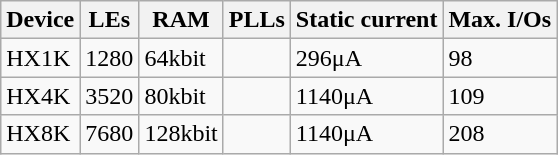<table class="wikitable floatright">
<tr>
<th>Device</th>
<th>LEs</th>
<th>RAM</th>
<th>PLLs</th>
<th>Static current</th>
<th>Max. I/Os</th>
</tr>
<tr>
<td>HX1K</td>
<td> 1280</td>
<td> 64kbit</td>
<td></td>
<td> 296μA</td>
<td> 98<br>
</td>
</tr>
<tr>
<td>HX4K</td>
<td> 3520</td>
<td> 80kbit</td>
<td></td>
<td> 1140μA</td>
<td> 109<br>
</td>
</tr>
<tr>
<td>HX8K</td>
<td> 7680</td>
<td> 128kbit</td>
<td></td>
<td> 1140μA</td>
<td> 208<br>
</td>
</tr>
</table>
